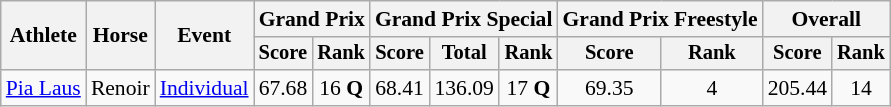<table class=wikitable style="font-size:90%">
<tr>
<th rowspan="2">Athlete</th>
<th rowspan="2">Horse</th>
<th rowspan="2">Event</th>
<th colspan="2">Grand Prix</th>
<th colspan="3">Grand Prix Special</th>
<th colspan="2">Grand Prix Freestyle</th>
<th colspan="2">Overall</th>
</tr>
<tr style="font-size:95%">
<th>Score</th>
<th>Rank</th>
<th>Score</th>
<th>Total</th>
<th>Rank</th>
<th>Score</th>
<th>Rank</th>
<th>Score</th>
<th>Rank</th>
</tr>
<tr align=center>
<td align=left><a href='#'>Pia Laus</a></td>
<td align=left>Renoir</td>
<td align=left><a href='#'>Individual</a></td>
<td>67.68</td>
<td>16 <strong>Q</strong></td>
<td>68.41</td>
<td>136.09</td>
<td>17 <strong>Q</strong></td>
<td>69.35</td>
<td>4</td>
<td>205.44</td>
<td>14</td>
</tr>
</table>
